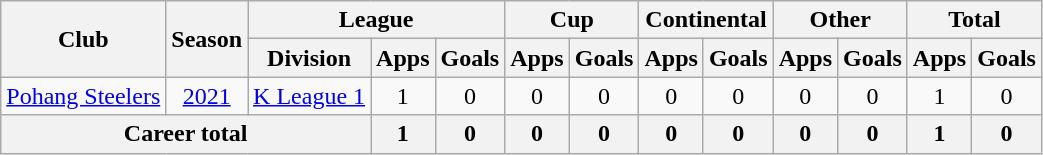<table class="wikitable" style="text-align: center">
<tr>
<th rowspan="2">Club</th>
<th rowspan="2">Season</th>
<th colspan="3">League</th>
<th colspan="2">Cup</th>
<th colspan="2">Continental</th>
<th colspan="2">Other</th>
<th colspan="2">Total</th>
</tr>
<tr>
<th>Division</th>
<th>Apps</th>
<th>Goals</th>
<th>Apps</th>
<th>Goals</th>
<th>Apps</th>
<th>Goals</th>
<th>Apps</th>
<th>Goals</th>
<th>Apps</th>
<th>Goals</th>
</tr>
<tr>
<td><a href='#'>Pohang Steelers</a></td>
<td><a href='#'>2021</a></td>
<td><a href='#'>K League 1</a></td>
<td>1</td>
<td>0</td>
<td>0</td>
<td>0</td>
<td>0</td>
<td>0</td>
<td>0</td>
<td>0</td>
<td>1</td>
<td>0</td>
</tr>
<tr>
<th colspan=3>Career total</th>
<th>1</th>
<th>0</th>
<th>0</th>
<th>0</th>
<th>0</th>
<th>0</th>
<th>0</th>
<th>0</th>
<th>1</th>
<th>0</th>
</tr>
</table>
